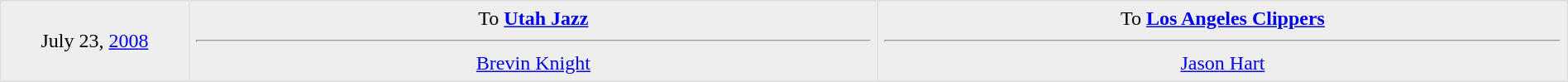<table border=1 style="border-collapse:collapse; text-align: center; width: 100%" bordercolor="#DFDFDF"  cellpadding="5">
<tr>
</tr>
<tr bgcolor="eeeeee">
<td style="width:12%">July 23, <a href='#'>2008</a></td>
<td style="width:44%" valign="top">To <strong><a href='#'>Utah Jazz</a></strong> <hr> <a href='#'>Brevin Knight</a></td>
<td style="width:44%" valign="top">To <strong><a href='#'>Los Angeles Clippers</a></strong><hr><a href='#'>Jason Hart</a></td>
</tr>
<tr>
</tr>
</table>
